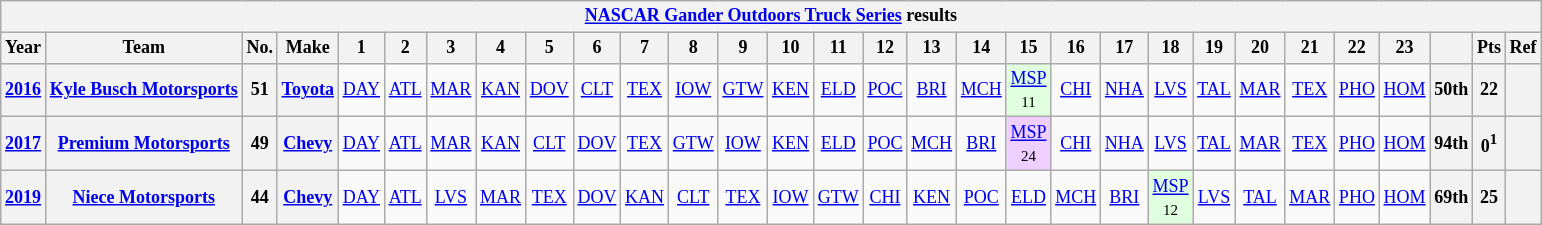<table class="wikitable" style="text-align:center; font-size:75%">
<tr>
<th colspan=45><a href='#'>NASCAR Gander Outdoors Truck Series</a> results</th>
</tr>
<tr>
<th>Year</th>
<th>Team</th>
<th>No.</th>
<th>Make</th>
<th>1</th>
<th>2</th>
<th>3</th>
<th>4</th>
<th>5</th>
<th>6</th>
<th>7</th>
<th>8</th>
<th>9</th>
<th>10</th>
<th>11</th>
<th>12</th>
<th>13</th>
<th>14</th>
<th>15</th>
<th>16</th>
<th>17</th>
<th>18</th>
<th>19</th>
<th>20</th>
<th>21</th>
<th>22</th>
<th>23</th>
<th></th>
<th>Pts</th>
<th>Ref</th>
</tr>
<tr>
<th><a href='#'>2016</a></th>
<th><a href='#'>Kyle Busch Motorsports</a></th>
<th>51</th>
<th><a href='#'>Toyota</a></th>
<td><a href='#'>DAY</a></td>
<td><a href='#'>ATL</a></td>
<td><a href='#'>MAR</a></td>
<td><a href='#'>KAN</a></td>
<td><a href='#'>DOV</a></td>
<td><a href='#'>CLT</a></td>
<td><a href='#'>TEX</a></td>
<td><a href='#'>IOW</a></td>
<td><a href='#'>GTW</a></td>
<td><a href='#'>KEN</a></td>
<td><a href='#'>ELD</a></td>
<td><a href='#'>POC</a></td>
<td><a href='#'>BRI</a></td>
<td><a href='#'>MCH</a></td>
<td style="background:#DFFFDF;"><a href='#'>MSP</a><br><small>11</small></td>
<td><a href='#'>CHI</a></td>
<td><a href='#'>NHA</a></td>
<td><a href='#'>LVS</a></td>
<td><a href='#'>TAL</a></td>
<td><a href='#'>MAR</a></td>
<td><a href='#'>TEX</a></td>
<td><a href='#'>PHO</a></td>
<td><a href='#'>HOM</a></td>
<th>50th</th>
<th>22</th>
<th></th>
</tr>
<tr>
<th><a href='#'>2017</a></th>
<th><a href='#'>Premium Motorsports</a></th>
<th>49</th>
<th><a href='#'>Chevy</a></th>
<td><a href='#'>DAY</a></td>
<td><a href='#'>ATL</a></td>
<td><a href='#'>MAR</a></td>
<td><a href='#'>KAN</a></td>
<td><a href='#'>CLT</a></td>
<td><a href='#'>DOV</a></td>
<td><a href='#'>TEX</a></td>
<td><a href='#'>GTW</a></td>
<td><a href='#'>IOW</a></td>
<td><a href='#'>KEN</a></td>
<td><a href='#'>ELD</a></td>
<td><a href='#'>POC</a></td>
<td><a href='#'>MCH</a></td>
<td><a href='#'>BRI</a></td>
<td style="background:#EFCFFF;"><a href='#'>MSP</a><br><small>24</small></td>
<td><a href='#'>CHI</a></td>
<td><a href='#'>NHA</a></td>
<td><a href='#'>LVS</a></td>
<td><a href='#'>TAL</a></td>
<td><a href='#'>MAR</a></td>
<td><a href='#'>TEX</a></td>
<td><a href='#'>PHO</a></td>
<td><a href='#'>HOM</a></td>
<th>94th</th>
<th>0<sup>1</sup></th>
<th></th>
</tr>
<tr>
<th><a href='#'>2019</a></th>
<th><a href='#'>Niece Motorsports</a></th>
<th>44</th>
<th><a href='#'>Chevy</a></th>
<td><a href='#'>DAY</a></td>
<td><a href='#'>ATL</a></td>
<td><a href='#'>LVS</a></td>
<td><a href='#'>MAR</a></td>
<td><a href='#'>TEX</a></td>
<td><a href='#'>DOV</a></td>
<td><a href='#'>KAN</a></td>
<td><a href='#'>CLT</a></td>
<td><a href='#'>TEX</a></td>
<td><a href='#'>IOW</a></td>
<td><a href='#'>GTW</a></td>
<td><a href='#'>CHI</a></td>
<td><a href='#'>KEN</a></td>
<td><a href='#'>POC</a></td>
<td><a href='#'>ELD</a></td>
<td><a href='#'>MCH</a></td>
<td><a href='#'>BRI</a></td>
<td style="background:#DFFFDF;"><a href='#'>MSP</a><br><small>12</small></td>
<td><a href='#'>LVS</a></td>
<td><a href='#'>TAL</a></td>
<td><a href='#'>MAR</a></td>
<td><a href='#'>PHO</a></td>
<td><a href='#'>HOM</a></td>
<th>69th</th>
<th>25</th>
<th></th>
</tr>
</table>
